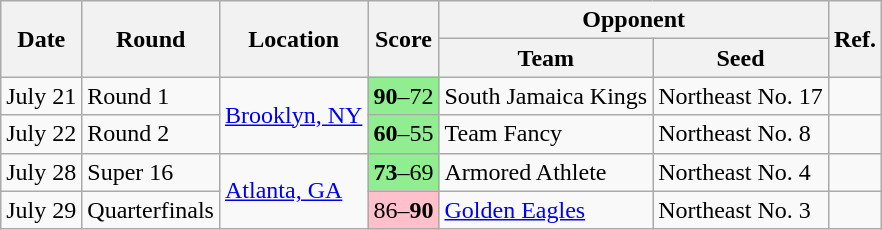<table class="wikitable">
<tr>
<th rowspan=2>Date</th>
<th rowspan=2>Round</th>
<th rowspan=2>Location</th>
<th rowspan=2>Score</th>
<th colspan=2>Opponent</th>
<th rowspan=2>Ref.</th>
</tr>
<tr>
<th>Team</th>
<th>Seed</th>
</tr>
<tr>
<td>July 21</td>
<td>Round 1</td>
<td rowspan=2><a href='#'>Brooklyn, NY</a></td>
<td bgcolor=lightgreen><strong>90</strong>–72</td>
<td>South Jamaica Kings</td>
<td>Northeast No. 17</td>
<td></td>
</tr>
<tr>
<td>July 22</td>
<td>Round 2</td>
<td bgcolor=lightgreen><strong>60</strong>–55</td>
<td>Team Fancy</td>
<td>Northeast No. 8</td>
<td></td>
</tr>
<tr>
<td>July 28</td>
<td>Super 16</td>
<td rowspan=2><a href='#'>Atlanta, GA</a></td>
<td bgcolor=lightgreen><strong>73</strong>–69</td>
<td>Armored Athlete</td>
<td>Northeast No. 4</td>
<td></td>
</tr>
<tr>
<td>July 29</td>
<td>Quarterfinals</td>
<td bgcolor=pink>86–<strong>90</strong></td>
<td><a href='#'>Golden Eagles</a></td>
<td>Northeast No. 3</td>
<td></td>
</tr>
</table>
